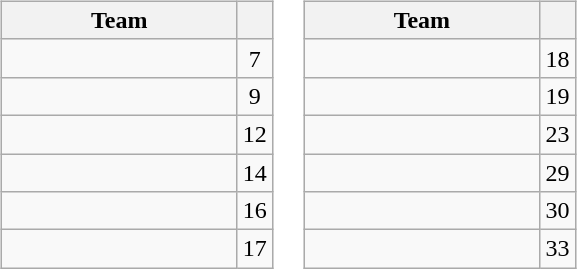<table>
<tr valign=top>
<td><br><table class="wikitable" style="white-space:nowrap">
<tr>
<th style="width:150px">Team</th>
<th></th>
</tr>
<tr>
<td></td>
<td style="text-align:center">7</td>
</tr>
<tr>
<td></td>
<td style="text-align:center">9</td>
</tr>
<tr>
<td></td>
<td style="text-align:center">12</td>
</tr>
<tr>
<td></td>
<td style="text-align:center">14</td>
</tr>
<tr>
<td></td>
<td style="text-align:center">16</td>
</tr>
<tr>
<td></td>
<td style="text-align:center">17</td>
</tr>
</table>
</td>
<td><br><table class="wikitable" style="white-space:nowrap">
<tr>
<th style="width:150px">Team</th>
<th></th>
</tr>
<tr>
<td></td>
<td style="text-align:center">18</td>
</tr>
<tr>
<td></td>
<td style="text-align:center">19</td>
</tr>
<tr>
<td></td>
<td style="text-align:center">23</td>
</tr>
<tr>
<td></td>
<td style="text-align:center">29</td>
</tr>
<tr>
<td></td>
<td style="text-align:center">30</td>
</tr>
<tr>
<td></td>
<td style="text-align:center">33</td>
</tr>
</table>
</td>
</tr>
</table>
